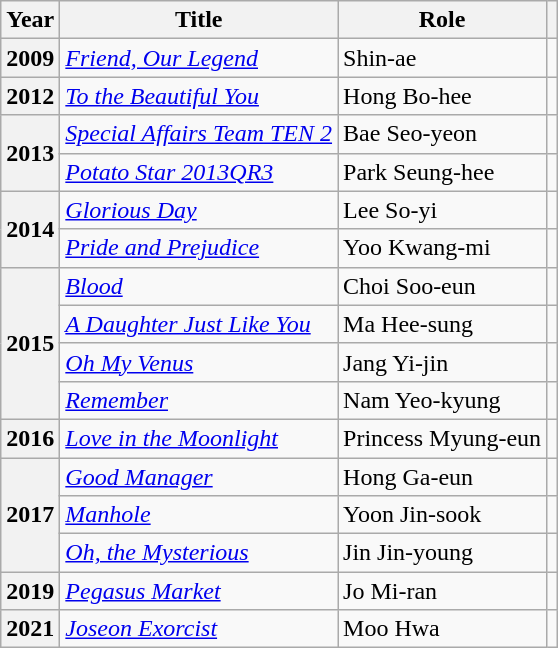<table class="wikitable plainrowheaders">
<tr>
<th scope="col">Year</th>
<th scope="col">Title</th>
<th scope="col">Role</th>
<th scope="col" class="unsortable"></th>
</tr>
<tr>
<th scope="row">2009</th>
<td><em><a href='#'>Friend, Our Legend</a></em></td>
<td>Shin-ae</td>
<td style="text-align:center"></td>
</tr>
<tr>
<th scope="row">2012</th>
<td><em><a href='#'>To the Beautiful You</a></em></td>
<td>Hong Bo-hee</td>
<td style="text-align:center"></td>
</tr>
<tr>
<th scope="row" rowspan="2">2013</th>
<td><em><a href='#'>Special Affairs Team TEN 2</a></em></td>
<td>Bae Seo-yeon</td>
<td style="text-align:center"></td>
</tr>
<tr>
<td><em><a href='#'>Potato Star 2013QR3</a></em></td>
<td>Park Seung-hee</td>
<td style="text-align:center"></td>
</tr>
<tr>
<th scope="row" rowspan="2">2014</th>
<td><em><a href='#'>Glorious Day</a></em></td>
<td>Lee So-yi</td>
<td style="text-align:center"></td>
</tr>
<tr>
<td><em><a href='#'>Pride and Prejudice</a></em></td>
<td>Yoo Kwang-mi</td>
<td style="text-align:center"></td>
</tr>
<tr>
<th scope="row" rowspan="4">2015</th>
<td><em><a href='#'>Blood</a></em></td>
<td>Choi Soo-eun</td>
<td style="text-align:center"></td>
</tr>
<tr>
<td><em><a href='#'>A Daughter Just Like You</a></em></td>
<td>Ma Hee-sung</td>
<td style="text-align:center"></td>
</tr>
<tr>
<td><em><a href='#'>Oh My Venus</a></em></td>
<td>Jang Yi-jin</td>
<td style="text-align:center"></td>
</tr>
<tr>
<td><em><a href='#'>Remember</a></em></td>
<td>Nam Yeo-kyung</td>
<td style="text-align:center"></td>
</tr>
<tr>
<th scope="row">2016</th>
<td><em><a href='#'>Love in the Moonlight</a></em></td>
<td>Princess Myung-eun</td>
<td style="text-align:center"></td>
</tr>
<tr>
<th scope="row" rowspan="3">2017</th>
<td><em><a href='#'>Good Manager</a></em></td>
<td>Hong Ga-eun</td>
<td style="text-align:center"></td>
</tr>
<tr>
<td><em><a href='#'>Manhole</a></em></td>
<td>Yoon Jin-sook</td>
<td style="text-align:center"></td>
</tr>
<tr>
<td><em><a href='#'>Oh, the Mysterious</a></em></td>
<td>Jin Jin-young</td>
<td style="text-align:center"></td>
</tr>
<tr>
<th scope="row">2019</th>
<td><em><a href='#'>Pegasus Market</a></em></td>
<td>Jo Mi-ran</td>
<td style="text-align:center"></td>
</tr>
<tr>
<th scope="row">2021</th>
<td><em><a href='#'>Joseon Exorcist</a></em></td>
<td>Moo Hwa</td>
<td style="text-align:center"></td>
</tr>
</table>
